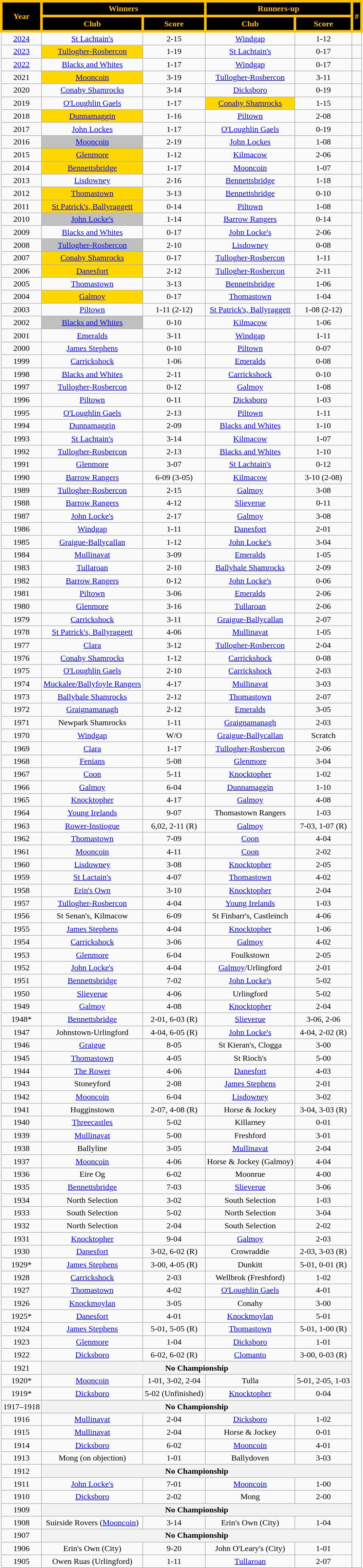<table class="wikitable sortable" style="text-align:center;">
<tr>
<th rowspan="2" style="background:black;color:#FFC000;border:5px solid #FFC000">Year</th>
<th colspan="2" style="background:black;color:#FFC000;border:5px solid #FFC000">Winners</th>
<th colspan="2" style="background:black;color:#FFC000;border:5px solid #FFC000">Runners-up</th>
<th rowspan="2" style="background:black;color:#FFC000;border:5px solid #FFC000">#</th>
</tr>
<tr>
<th style="background:black;color:#FFC000;border:5px solid #FFC000">Club</th>
<th style="background:black;color:#FFC000;border:5px solid #FFC000">Score</th>
<th style="background:black;color:#FFC000;border:5px solid #FFC000">Club</th>
<th style="background:black;color:#FFC000;border:5px solid #FFC000">Score</th>
</tr>
<tr>
<td><a href='#'>2024</a></td>
<td><a href='#'>St Lachtain's</a></td>
<td>2-15</td>
<td><a href='#'>Windgap</a></td>
<td>1-12</td>
<td></td>
</tr>
<tr>
<td><a href='#'>2023</a></td>
<td bgcolor=gold><a href='#'>Tullogher-Rosbercon</a></td>
<td>1-19</td>
<td><a href='#'>St Lachtain's</a></td>
<td>0-17</td>
<td></td>
</tr>
<tr>
<td><a href='#'>2022</a></td>
<td><a href='#'>Blacks and Whites</a></td>
<td>1-17</td>
<td><a href='#'>Windgap</a></td>
<td>0-17</td>
<td></td>
</tr>
<tr>
<td>2021</td>
<td bgcolor=gold><a href='#'>Mooncoin</a></td>
<td>3-19</td>
<td><a href='#'>Tullogher-Rosbercon</a></td>
<td>3-11</td>
<td></td>
</tr>
<tr>
<td>2020</td>
<td><a href='#'>Conahy Shamrocks</a></td>
<td>3-14</td>
<td><a href='#'>Dicksboro</a></td>
<td>0-19</td>
<td></td>
</tr>
<tr>
<td>2019</td>
<td><a href='#'>O'Loughlin Gaels</a></td>
<td>1-17</td>
<td bgcolor=gold><a href='#'>Conahy Shamrocks</a></td>
<td>1-15</td>
<td></td>
</tr>
<tr>
<td>2018</td>
<td bgcolor=gold><a href='#'>Dunnamaggin</a></td>
<td>1-16</td>
<td><a href='#'>Piltown</a></td>
<td>2-08</td>
<td></td>
</tr>
<tr>
<td>2017</td>
<td><a href='#'>John Lockes</a></td>
<td>1-17</td>
<td><a href='#'>O'Loughlin Gaels</a></td>
<td>0-19</td>
<td></td>
</tr>
<tr>
<td>2016</td>
<td bgcolor=silver><a href='#'>Mooncoin</a></td>
<td>2-19</td>
<td><a href='#'>John Lockes</a></td>
<td>1-08</td>
<td></td>
</tr>
<tr>
<td>2015</td>
<td bgcolor=gold><a href='#'>Glenmore</a></td>
<td>1-12</td>
<td><a href='#'>Kilmacow</a></td>
<td>2-06</td>
<td></td>
</tr>
<tr>
<td>2014</td>
<td bgcolor=gold><a href='#'>Bennettsbridge</a></td>
<td>1-17</td>
<td><a href='#'>Mooncoin</a></td>
<td>1-07</td>
<td></td>
</tr>
<tr>
<td>2013</td>
<td><a href='#'>Lisdowney</a></td>
<td>2-16</td>
<td><a href='#'>Bennettsbridge</a></td>
<td>1-18</td>
<td></td>
</tr>
<tr>
<td>2012</td>
<td bgcolor=gold><a href='#'>Thomastown</a></td>
<td>3-13</td>
<td><a href='#'>Bennettsbridge</a></td>
<td>0-10</td>
<td></td>
</tr>
<tr>
<td>2011</td>
<td bgcolor=gold><a href='#'>St Patrick's, Ballyraggett</a></td>
<td>0-14</td>
<td><a href='#'>Piltown</a></td>
<td>1-08</td>
<td></td>
</tr>
<tr>
<td>2010</td>
<td bgcolor=silver><a href='#'>John Locke's</a></td>
<td>1-14</td>
<td><a href='#'>Barrow Rangers</a></td>
<td>0-14</td>
</tr>
<tr>
<td>2009</td>
<td><a href='#'>Blacks and Whites</a></td>
<td>0-17</td>
<td><a href='#'>John Locke's</a></td>
<td>2-06</td>
</tr>
<tr>
<td>2008</td>
<td bgcolor=silver><a href='#'>Tullogher-Rosbercon</a></td>
<td>2-10</td>
<td><a href='#'>Lisdowney</a></td>
<td>0-08</td>
</tr>
<tr>
<td>2007</td>
<td bgcolor=gold><a href='#'>Conahy Shamrocks</a></td>
<td>0-17</td>
<td><a href='#'>Tullogher-Rosbercon</a></td>
<td>1-11</td>
</tr>
<tr>
<td>2006</td>
<td bgcolor=gold><a href='#'>Danesfort</a></td>
<td>2-12</td>
<td><a href='#'>Tullogher-Rosbercon</a></td>
<td>2-11</td>
</tr>
<tr>
<td>2005</td>
<td><a href='#'>Thomastown</a></td>
<td>3-13</td>
<td><a href='#'>Bennettsbridge</a></td>
<td>1-06</td>
</tr>
<tr>
<td>2004</td>
<td bgcolor=gold><a href='#'>Galmoy</a></td>
<td>0-17</td>
<td><a href='#'>Thomastown</a></td>
<td>1-04</td>
</tr>
<tr>
<td>2003</td>
<td><a href='#'>Piltown</a></td>
<td>1-11 (2-12)</td>
<td><a href='#'>St Patrick's, Ballyraggett</a></td>
<td>1-08 (2-12)</td>
</tr>
<tr>
<td>2002</td>
<td bgcolor=silver><a href='#'>Blacks and Whites</a></td>
<td>0-10</td>
<td><a href='#'>Kilmacow</a></td>
<td>1-06</td>
</tr>
<tr>
<td>2001</td>
<td><a href='#'>Emeralds</a></td>
<td>3-11</td>
<td><a href='#'>Windgap</a></td>
<td>1-11</td>
</tr>
<tr>
<td>2000</td>
<td><a href='#'>James Stephens</a></td>
<td>0-10</td>
<td><a href='#'>Piltown</a></td>
<td>0-07</td>
</tr>
<tr>
<td>1999</td>
<td><a href='#'>Carrickshock</a></td>
<td>1-06</td>
<td><a href='#'>Emeralds</a></td>
<td>0-08</td>
</tr>
<tr>
<td>1998</td>
<td><a href='#'>Blacks and Whites</a></td>
<td>2-11</td>
<td><a href='#'>Carrickshock</a></td>
<td>0-10</td>
</tr>
<tr>
<td>1997</td>
<td><a href='#'>Tullogher-Rosbercon</a></td>
<td>0-12</td>
<td><a href='#'>Galmoy</a></td>
<td>1-08</td>
</tr>
<tr>
<td>1996</td>
<td><a href='#'>Piltown</a></td>
<td>0-11</td>
<td><a href='#'>Dicksboro</a></td>
<td>1-03</td>
</tr>
<tr>
<td>1995</td>
<td><a href='#'>O'Loughlin Gaels</a></td>
<td>2-13</td>
<td><a href='#'>Piltown</a></td>
<td>1-11</td>
</tr>
<tr>
<td>1994</td>
<td><a href='#'>Dunnamaggin</a></td>
<td>2-09</td>
<td><a href='#'>Blacks and Whites</a></td>
<td>1-10</td>
</tr>
<tr>
<td>1993</td>
<td><a href='#'>St Lachtain's</a></td>
<td>3-14</td>
<td><a href='#'>Kilmacow</a></td>
<td>1-07</td>
</tr>
<tr>
<td>1992</td>
<td><a href='#'>Tullogher-Rosbercon</a></td>
<td>2-13</td>
<td><a href='#'>Blacks and Whites</a></td>
<td>1-10</td>
</tr>
<tr>
<td>1991</td>
<td><a href='#'>Glenmore</a></td>
<td>3-07</td>
<td><a href='#'>St Lachtain's</a></td>
<td>0-12</td>
</tr>
<tr>
<td>1990</td>
<td><a href='#'>Barrow Rangers</a></td>
<td>6-09 (3-05)</td>
<td><a href='#'>Kilmacow</a></td>
<td>3-10 (2-08)</td>
</tr>
<tr>
<td>1989</td>
<td><a href='#'>Tullogher-Rosbercon</a></td>
<td>2-15</td>
<td><a href='#'>Galmoy</a></td>
<td>3-08</td>
</tr>
<tr>
<td>1988</td>
<td><a href='#'>Barrow Rangers</a></td>
<td>4-12</td>
<td><a href='#'>Slieverue</a></td>
<td>0-11</td>
</tr>
<tr>
<td>1987</td>
<td><a href='#'>John Locke's</a></td>
<td>2-17</td>
<td><a href='#'>Galmoy</a></td>
<td>3-08</td>
</tr>
<tr>
<td>1986</td>
<td><a href='#'>Windgap</a></td>
<td>1-11</td>
<td><a href='#'>Danesfort</a></td>
<td>2-01</td>
</tr>
<tr>
<td>1985</td>
<td><a href='#'>Graigue-Ballycallan</a></td>
<td>1-12</td>
<td><a href='#'>John Locke's</a></td>
<td>3-04</td>
</tr>
<tr>
<td>1984</td>
<td><a href='#'>Mullinavat</a></td>
<td>3-09</td>
<td><a href='#'>Emeralds</a></td>
<td>1-05</td>
</tr>
<tr>
<td>1983</td>
<td><a href='#'>Tullaroan</a></td>
<td>2-10</td>
<td><a href='#'>Ballyhale Shamrocks</a></td>
<td>2-09</td>
</tr>
<tr>
<td>1982</td>
<td><a href='#'>Barrow Rangers</a></td>
<td>0-12</td>
<td><a href='#'>John Locke's</a></td>
<td>0-06</td>
</tr>
<tr>
<td>1981</td>
<td><a href='#'>Piltown</a></td>
<td>3-06</td>
<td><a href='#'>Emeralds</a></td>
<td>2-06</td>
</tr>
<tr>
<td>1980</td>
<td><a href='#'>Glenmore</a></td>
<td>3-16</td>
<td><a href='#'>Tullaroan</a></td>
<td>2-06</td>
</tr>
<tr>
<td>1979</td>
<td><a href='#'>Carrickshock</a></td>
<td>3-11</td>
<td><a href='#'>Graigue-Ballycallan</a></td>
<td>2-07</td>
</tr>
<tr>
<td>1978</td>
<td><a href='#'>St Patrick's, Ballyraggett</a></td>
<td>4-06</td>
<td><a href='#'>Mullinavat</a></td>
<td>1-05</td>
</tr>
<tr>
<td>1977</td>
<td><a href='#'>Clara</a></td>
<td>3-12</td>
<td><a href='#'>Tullogher-Rosbercon</a></td>
<td>2-04</td>
</tr>
<tr>
<td>1976</td>
<td><a href='#'>Conahy Shamrocks</a></td>
<td>1-12</td>
<td><a href='#'>Carrickshock</a></td>
<td>0-08</td>
</tr>
<tr>
<td>1975</td>
<td><a href='#'>O'Loughlin Gaels</a></td>
<td>2-10</td>
<td><a href='#'>Carrickshock</a></td>
<td>2-03</td>
</tr>
<tr>
<td>1974</td>
<td><a href='#'>Muckalee/Ballyfoyle Rangers</a></td>
<td>4-17</td>
<td><a href='#'>Mullinavat</a></td>
<td>3-03</td>
</tr>
<tr>
<td>1973</td>
<td><a href='#'>Ballyhale Shamrocks</a></td>
<td>2-12</td>
<td><a href='#'>Thomastown</a></td>
<td>2-07</td>
</tr>
<tr>
<td>1972</td>
<td><a href='#'>Graignamanagh</a></td>
<td>2-12</td>
<td><a href='#'>Emeralds</a></td>
<td>3-05</td>
</tr>
<tr>
<td>1971</td>
<td>Newpark Shamrocks</td>
<td>1-11</td>
<td><a href='#'>Graignamanagh</a></td>
<td>2-03</td>
</tr>
<tr>
<td>1970</td>
<td><a href='#'>Windgap</a></td>
<td>W/O</td>
<td><a href='#'>Graigue-Ballycallan</a></td>
<td>Scratch</td>
</tr>
<tr>
<td>1969</td>
<td><a href='#'>Clara</a></td>
<td>1-17</td>
<td><a href='#'>Tullogher-Rosbercon</a></td>
<td>2-06</td>
</tr>
<tr>
<td>1968</td>
<td><a href='#'>Fenians</a></td>
<td>5-08</td>
<td><a href='#'>Glenmore</a></td>
<td>3-04</td>
</tr>
<tr>
<td>1967</td>
<td><a href='#'>Coon</a></td>
<td>5-11</td>
<td><a href='#'>Knocktopher</a></td>
<td>1-02</td>
</tr>
<tr>
<td>1966</td>
<td><a href='#'>Galmoy</a></td>
<td>6-04</td>
<td><a href='#'>Dunnamaggin</a></td>
<td>1-10</td>
</tr>
<tr>
<td>1965</td>
<td><a href='#'>Knocktopher</a></td>
<td>4-17</td>
<td><a href='#'>Galmoy</a></td>
<td>4-08</td>
</tr>
<tr>
<td>1964</td>
<td><a href='#'>Young Irelands</a></td>
<td>9-07</td>
<td>Thomastown Rangers</td>
<td>1-03</td>
</tr>
<tr>
<td>1963</td>
<td><a href='#'>Rower-Instiogue</a></td>
<td>6,02, 2-11 (R)</td>
<td><a href='#'>Galmoy</a></td>
<td>7-03, 1-07 (R)</td>
</tr>
<tr>
<td>1962</td>
<td><a href='#'>Thomastown</a></td>
<td>7-09</td>
<td><a href='#'>Coon</a></td>
<td>4-04</td>
</tr>
<tr>
<td>1961</td>
<td><a href='#'>Mooncoin</a></td>
<td>4-11</td>
<td><a href='#'>Coon</a></td>
<td>2-02</td>
</tr>
<tr>
<td>1960</td>
<td><a href='#'>Lisdowney</a></td>
<td>3-08</td>
<td><a href='#'>Knocktopher</a></td>
<td>2-05</td>
</tr>
<tr>
<td>1959</td>
<td><a href='#'>St Lactain's</a></td>
<td>4-07</td>
<td><a href='#'>Thomastown</a></td>
<td>4-02</td>
</tr>
<tr>
<td>1958</td>
<td><a href='#'>Erin's Own</a></td>
<td>3-10</td>
<td><a href='#'>Knocktopher</a></td>
<td>2-04</td>
</tr>
<tr>
<td>1957</td>
<td><a href='#'>Tullogher-Rosbercon</a></td>
<td>4-04</td>
<td><a href='#'>Young Irelands</a></td>
<td>1-03</td>
</tr>
<tr>
<td>1956</td>
<td>St Senan's, Kilmacow</td>
<td>6-09</td>
<td>St Finbarr's, Castleinch</td>
<td>4-06</td>
</tr>
<tr>
<td>1955</td>
<td><a href='#'>James Stephens</a></td>
<td>4-04</td>
<td><a href='#'>Knocktopher</a></td>
<td>1-06</td>
</tr>
<tr>
<td>1954</td>
<td><a href='#'>Carrickshock</a></td>
<td>3-06</td>
<td><a href='#'>Galmoy</a></td>
<td>4-02</td>
</tr>
<tr>
<td>1953</td>
<td><a href='#'>Glenmore</a></td>
<td>6-04</td>
<td>Foulkstown</td>
<td>2-05</td>
</tr>
<tr>
<td>1952</td>
<td><a href='#'>John Locke's</a></td>
<td>4-04</td>
<td><a href='#'>Galmoy</a>/Urlingford</td>
<td>2-01</td>
</tr>
<tr>
<td>1951</td>
<td><a href='#'>Bennettsbridge</a></td>
<td>7-02</td>
<td><a href='#'>John Locke's</a></td>
<td>5-02</td>
</tr>
<tr>
<td>1950</td>
<td><a href='#'>Slieverue</a></td>
<td>4-06</td>
<td>Urlingford</td>
<td>5-02</td>
</tr>
<tr>
<td>1949</td>
<td><a href='#'>Galmoy</a></td>
<td>4-08</td>
<td><a href='#'>Knocktopher</a></td>
<td>2-04</td>
</tr>
<tr>
<td>1948*</td>
<td><a href='#'>Bennettsbridge</a></td>
<td>2-01, 6-03 (R)</td>
<td><a href='#'>Slieverue</a></td>
<td>3-06, 2-06</td>
</tr>
<tr>
<td>1947</td>
<td>Johnstown-Urlingford</td>
<td>4-04, 6-05 (R)</td>
<td><a href='#'>John Locke's</a></td>
<td>4-04, 2-02 (R)</td>
</tr>
<tr>
<td>1946</td>
<td><a href='#'>Graigue</a></td>
<td>8-05</td>
<td>St Kieran's, Clogga</td>
<td>3-00</td>
</tr>
<tr>
<td>1945</td>
<td><a href='#'>Thomastown</a></td>
<td>4-05</td>
<td>St Rioch's</td>
<td>5-00</td>
</tr>
<tr>
<td>1944</td>
<td><a href='#'>The Rower</a></td>
<td>4-06</td>
<td><a href='#'>Danesfort</a></td>
<td>4-03</td>
</tr>
<tr>
<td>1943</td>
<td>Stoneyford</td>
<td>2-08</td>
<td><a href='#'>James Stephens</a></td>
<td>2-01</td>
</tr>
<tr>
<td>1942</td>
<td><a href='#'>Mooncoin</a></td>
<td>6-04</td>
<td><a href='#'>Lisdowney</a></td>
<td>3-02</td>
</tr>
<tr>
<td>1941</td>
<td>Hugginstown</td>
<td>2-07, 4-08 (R)</td>
<td>Horse & Jockey</td>
<td>3-04, 3-03 (R)</td>
</tr>
<tr>
<td>1940</td>
<td><a href='#'>Threecastles</a></td>
<td>5-02</td>
<td>Killarney</td>
<td>0-01</td>
</tr>
<tr>
<td>1939</td>
<td><a href='#'>Mullinavat</a></td>
<td>5-00</td>
<td>Freshford</td>
<td>3-01</td>
</tr>
<tr>
<td>1938</td>
<td>Ballyline</td>
<td>3-05</td>
<td><a href='#'>Mullinavat</a></td>
<td>2-04</td>
</tr>
<tr>
<td>1937</td>
<td><a href='#'>Mooncoin</a></td>
<td>4-06</td>
<td>Horse & Jockey (Galmoy)</td>
<td>4-04</td>
</tr>
<tr>
<td>1936</td>
<td>Eire Og</td>
<td>6-02</td>
<td>Moonrue</td>
<td>4-00</td>
</tr>
<tr>
<td>1935</td>
<td><a href='#'>Bennettsbridge</a></td>
<td>7-03</td>
<td><a href='#'>Slieverue</a></td>
<td>3-06</td>
</tr>
<tr>
<td>1934</td>
<td>North Selection</td>
<td>3-02</td>
<td>South Selection</td>
<td>1-03</td>
</tr>
<tr>
<td>1933</td>
<td>South Selection</td>
<td>5-02</td>
<td>North Selection</td>
<td>3-04</td>
</tr>
<tr>
<td>1932</td>
<td>North Selection</td>
<td>2-04</td>
<td>South Selection</td>
<td>2-02</td>
</tr>
<tr>
<td>1931</td>
<td><a href='#'>Knocktopher</a></td>
<td>9-04</td>
<td><a href='#'>Galmoy</a></td>
<td>2-03</td>
</tr>
<tr>
<td>1930</td>
<td><a href='#'>Danesfort</a></td>
<td>3-02, 6-02 (R)</td>
<td>Crowraddie</td>
<td>2-03, 3-03 (R)</td>
</tr>
<tr>
<td>1929*</td>
<td><a href='#'>James Stephens</a></td>
<td>3-00, 4-05 (R)</td>
<td>Dunkitt</td>
<td>5-01, 0-01 (R)</td>
</tr>
<tr>
<td>1928</td>
<td><a href='#'>Carrickshock</a></td>
<td>2-03</td>
<td>Wellbrok (Freshford)</td>
<td>1-02</td>
</tr>
<tr>
<td>1927</td>
<td><a href='#'>Thomastown</a></td>
<td>4-02</td>
<td><a href='#'>O'Loughlin Gaels</a></td>
<td>4-01</td>
</tr>
<tr>
<td>1926</td>
<td><a href='#'>Knockmoylan</a></td>
<td>3-05</td>
<td>Conahy</td>
<td>3-00</td>
</tr>
<tr>
<td>1925*</td>
<td><a href='#'>Danesfort</a></td>
<td>4-01</td>
<td><a href='#'>Knockmoylan</a></td>
<td>5-01</td>
</tr>
<tr>
<td>1924</td>
<td><a href='#'>James Stephens</a></td>
<td>5-01, 5-05 (R)</td>
<td><a href='#'>Thomastown</a></td>
<td>5-01, 1-00 (R)</td>
</tr>
<tr>
<td>1923</td>
<td><a href='#'>Glenmore</a></td>
<td>1-04</td>
<td><a href='#'>Dicksboro</a></td>
<td>1-01</td>
</tr>
<tr>
<td>1922</td>
<td><a href='#'>Dicksboro</a></td>
<td>6-02, 6-02 (R)</td>
<td><a href='#'>Clomanto</a></td>
<td>3-00, 0-03 (R)</td>
</tr>
<tr>
<td>1921</td>
<th colspan=4 align=center>No Championship</th>
</tr>
<tr>
<td>1920*</td>
<td><a href='#'>Mooncoin</a></td>
<td>1-01, 3-02, 2-04</td>
<td>Tulla</td>
<td>5-01, 2-05, 1-03</td>
</tr>
<tr>
<td>1919*</td>
<td><a href='#'>Dicksboro</a></td>
<td>5-02 (Unfinished)</td>
<td><a href='#'>Knocktopher</a></td>
<td>0-04</td>
</tr>
<tr>
<td>1917–1918</td>
<th colspan=4 align=center>No Championship</th>
</tr>
<tr>
<td>1916</td>
<td><a href='#'>Mullinavat</a></td>
<td>2-04</td>
<td><a href='#'>Dicksboro</a></td>
<td>1-02</td>
</tr>
<tr>
<td>1915</td>
<td><a href='#'>Mullinavat</a></td>
<td>2-04</td>
<td>Horse & Jockey</td>
<td>0-01</td>
</tr>
<tr>
<td>1914</td>
<td><a href='#'>Dicksboro</a></td>
<td>6-02</td>
<td><a href='#'>Mooncoin</a></td>
<td>4-01</td>
</tr>
<tr>
<td>1913</td>
<td>Mong (on objection)</td>
<td>1-01</td>
<td>Ballydoven</td>
<td>3-03</td>
</tr>
<tr>
<td>1912</td>
<th colspan=4 align=center>No Championship</th>
</tr>
<tr>
<td>1911</td>
<td><a href='#'>John Locke's</a></td>
<td>7-01</td>
<td><a href='#'>Mooncoin</a></td>
<td>1-00</td>
</tr>
<tr>
<td>1910</td>
<td><a href='#'>Dicksboro</a></td>
<td>2-02</td>
<td>Mong</td>
<td>2-00</td>
</tr>
<tr>
<td>1909</td>
<th colspan=4 align=center>No Championship</th>
</tr>
<tr>
<td>1908</td>
<td>Suirside Rovers (<a href='#'>Mooncoin</a>)</td>
<td>3-14</td>
<td>Erin's Own (City)</td>
<td>1-04</td>
</tr>
<tr>
<td>1907</td>
<th colspan=4 align=center>No Championship</th>
</tr>
<tr>
<td>1906</td>
<td>Erin's Own (City)</td>
<td>9-20</td>
<td>John O'Leary's (City)</td>
<td>1-01</td>
</tr>
<tr>
<td>1905</td>
<td>Owen Ruas (Urlingford)</td>
<td>1-11</td>
<td><a href='#'>Tullaroan</a></td>
<td>2-07</td>
</tr>
</table>
